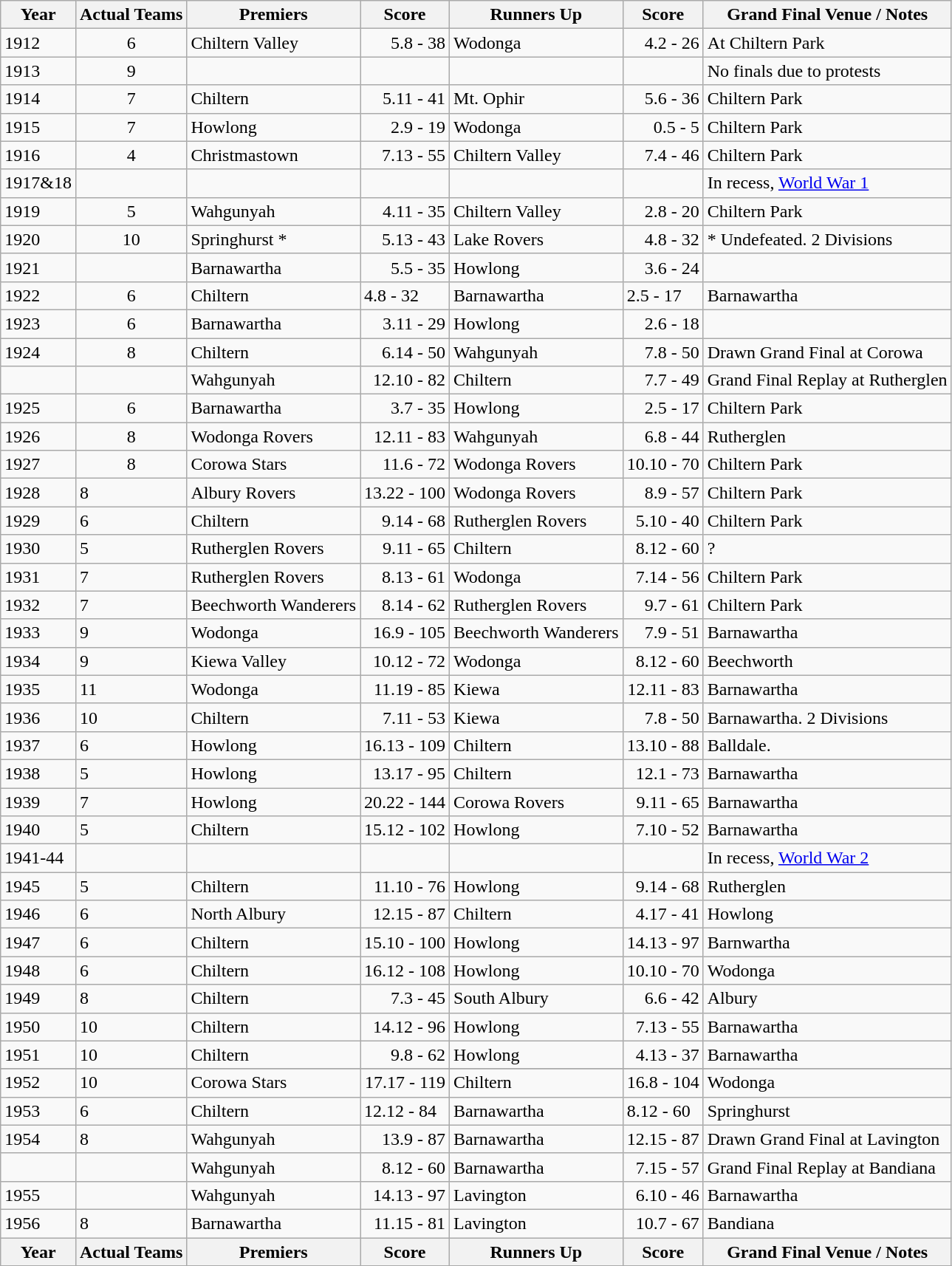<table class="wikitable sortable">
<tr>
<th>Year</th>
<th>Actual Teams</th>
<th><span><strong>Premiers</strong></span></th>
<th>Score</th>
<th>Runners Up</th>
<th>Score</th>
<th>Grand Final Venue / Notes</th>
</tr>
<tr>
<td>1912</td>
<td align=center>6</td>
<td>Chiltern Valley</td>
<td align=right>5.8 - 38</td>
<td>Wodonga</td>
<td align=right>4.2 - 26</td>
<td>At Chiltern Park</td>
</tr>
<tr>
<td>1913</td>
<td align=center>9</td>
<td></td>
<td></td>
<td></td>
<td></td>
<td>No finals due to protests</td>
</tr>
<tr c3>
<td>1914</td>
<td align=center>7</td>
<td>Chiltern</td>
<td align=right>5.11 - 41</td>
<td>Mt. Ophir</td>
<td align=right>5.6 - 36</td>
<td>Chiltern Park</td>
</tr>
<tr>
<td>1915</td>
<td align=center>7</td>
<td>Howlong</td>
<td align=right>2.9 - 19</td>
<td>Wodonga</td>
<td align=right>0.5 - 5</td>
<td>Chiltern Park</td>
</tr>
<tr>
<td>1916</td>
<td align=center>4</td>
<td>Christmastown</td>
<td align=right>7.13 - 55</td>
<td>Chiltern Valley</td>
<td align=right>7.4 - 46</td>
<td>Chiltern Park</td>
</tr>
<tr>
<td>1917&18</td>
<td></td>
<td></td>
<td></td>
<td></td>
<td></td>
<td>In recess, <a href='#'>World War 1</a></td>
</tr>
<tr>
<td>1919</td>
<td align=center>5</td>
<td>Wahgunyah</td>
<td align=right>4.11 - 35</td>
<td>Chiltern Valley</td>
<td align=right>2.8 - 20</td>
<td>Chiltern Park</td>
</tr>
<tr>
<td>1920</td>
<td align=center>10</td>
<td>Springhurst *</td>
<td align=right>5.13 - 43</td>
<td>Lake Rovers</td>
<td align=right>4.8 - 32</td>
<td>* Undefeated. 2 Divisions</td>
</tr>
<tr>
<td>1921</td>
<td align=center></td>
<td>Barnawartha</td>
<td align=right>5.5 - 35</td>
<td>Howlong</td>
<td align=right>3.6 - 24</td>
<td></td>
</tr>
<tr>
<td>1922</td>
<td align=center>6</td>
<td>Chiltern</td>
<td>4.8 - 32</td>
<td>Barnawartha</td>
<td>2.5 - 17</td>
<td>Barnawartha</td>
</tr>
<tr>
<td>1923</td>
<td align=center>6</td>
<td>Barnawartha</td>
<td align=right>3.11 - 29</td>
<td>Howlong</td>
<td align=right>2.6 - 18</td>
<td></td>
</tr>
<tr>
<td>1924</td>
<td align=center>8</td>
<td>Chiltern</td>
<td align=right>6.14 - 50</td>
<td>Wahgunyah</td>
<td align=right>7.8 - 50</td>
<td>Drawn Grand Final at Corowa</td>
</tr>
<tr>
<td></td>
<td></td>
<td>Wahgunyah</td>
<td align=right>12.10 - 82</td>
<td>Chiltern</td>
<td align=right>7.7 - 49</td>
<td>Grand Final Replay at Rutherglen</td>
</tr>
<tr>
<td>1925</td>
<td align=center>6</td>
<td>Barnawartha</td>
<td align=right>3.7 - 35</td>
<td>Howlong</td>
<td align=right>2.5 - 17</td>
<td>Chiltern Park</td>
</tr>
<tr>
<td>1926</td>
<td align=center>8</td>
<td>Wodonga Rovers</td>
<td align=right>12.11 - 83</td>
<td>Wahgunyah</td>
<td align=right>6.8 - 44</td>
<td>Rutherglen</td>
</tr>
<tr>
<td>1927</td>
<td align=center>8</td>
<td>Corowa Stars</td>
<td align=right>11.6 - 72</td>
<td>Wodonga Rovers</td>
<td align=right>10.10 - 70</td>
<td>Chiltern Park</td>
</tr>
<tr>
<td>1928</td>
<td>8</td>
<td>Albury Rovers</td>
<td align=right>13.22 - 100</td>
<td>Wodonga Rovers</td>
<td align=right>8.9 - 57</td>
<td>Chiltern Park</td>
</tr>
<tr>
<td>1929</td>
<td>6</td>
<td>Chiltern</td>
<td align=right>9.14 - 68</td>
<td>Rutherglen Rovers</td>
<td align=right>5.10 - 40</td>
<td>Chiltern Park</td>
</tr>
<tr>
<td>1930</td>
<td>5</td>
<td>Rutherglen Rovers</td>
<td align=right>9.11 - 65</td>
<td>Chiltern</td>
<td align=right>8.12 - 60</td>
<td>?</td>
</tr>
<tr>
<td>1931</td>
<td>7</td>
<td>Rutherglen Rovers</td>
<td align=right>8.13 - 61</td>
<td>Wodonga</td>
<td align=right>7.14 - 56</td>
<td>Chiltern Park</td>
</tr>
<tr>
<td>1932</td>
<td>7</td>
<td>Beechworth Wanderers</td>
<td align=right>8.14 - 62</td>
<td>Rutherglen Rovers</td>
<td align=right>9.7 - 61</td>
<td>Chiltern Park</td>
</tr>
<tr>
<td>1933</td>
<td>9</td>
<td>Wodonga</td>
<td align=right>16.9 - 105</td>
<td>Beechworth Wanderers</td>
<td align=right>7.9 - 51</td>
<td>Barnawartha</td>
</tr>
<tr>
<td>1934</td>
<td>9</td>
<td>Kiewa Valley</td>
<td align=right>10.12 - 72</td>
<td>Wodonga</td>
<td align=right>8.12 - 60</td>
<td>Beechworth</td>
</tr>
<tr>
<td>1935</td>
<td>11</td>
<td>Wodonga</td>
<td align=right>11.19 - 85</td>
<td>Kiewa</td>
<td align=right>12.11 - 83</td>
<td>Barnawartha</td>
</tr>
<tr>
<td>1936</td>
<td>10</td>
<td>Chiltern</td>
<td align=right>7.11 - 53</td>
<td>Kiewa</td>
<td align=right>7.8 - 50</td>
<td>Barnawartha. 2 Divisions</td>
</tr>
<tr>
<td>1937</td>
<td>6</td>
<td>Howlong</td>
<td align=right>16.13 - 109</td>
<td>Chiltern</td>
<td align=right>13.10 - 88</td>
<td>Balldale.</td>
</tr>
<tr>
<td>1938</td>
<td>5</td>
<td>Howlong</td>
<td align=right>13.17 - 95</td>
<td>Chiltern</td>
<td align=right>12.1 - 73</td>
<td>Barnawartha</td>
</tr>
<tr>
<td>1939</td>
<td>7</td>
<td>Howlong</td>
<td align=right>20.22 - 144</td>
<td>Corowa Rovers</td>
<td align=right>9.11 - 65</td>
<td>Barnawartha</td>
</tr>
<tr>
<td>1940</td>
<td>5</td>
<td>Chiltern</td>
<td align=right>15.12 - 102</td>
<td>Howlong</td>
<td align=right>7.10 - 52</td>
<td>Barnawartha</td>
</tr>
<tr>
<td>1941-44</td>
<td></td>
<td></td>
<td></td>
<td></td>
<td></td>
<td>In recess, <a href='#'>World War 2</a></td>
</tr>
<tr>
<td>1945</td>
<td>5</td>
<td>Chiltern</td>
<td align=right>11.10 - 76</td>
<td>Howlong</td>
<td align=right>9.14 - 68</td>
<td>Rutherglen</td>
</tr>
<tr>
<td>1946</td>
<td>6</td>
<td>North Albury</td>
<td align=right>12.15 - 87</td>
<td>Chiltern</td>
<td align=right>4.17 - 41</td>
<td>Howlong</td>
</tr>
<tr>
<td>1947</td>
<td>6</td>
<td>Chiltern</td>
<td align=right>15.10 - 100</td>
<td>Howlong</td>
<td align=right>14.13 - 97</td>
<td>Barnwartha</td>
</tr>
<tr>
<td>1948</td>
<td>6</td>
<td>Chiltern</td>
<td align=right>16.12 - 108</td>
<td>Howlong</td>
<td align=right>10.10 - 70</td>
<td>Wodonga</td>
</tr>
<tr>
<td>1949</td>
<td>8</td>
<td>Chiltern</td>
<td align=right>7.3 - 45</td>
<td>South Albury</td>
<td align=right>6.6 - 42</td>
<td>Albury</td>
</tr>
<tr>
<td>1950</td>
<td>10</td>
<td>Chiltern</td>
<td align=right>14.12 - 96</td>
<td>Howlong</td>
<td align=right>7.13 - 55</td>
<td>Barnawartha</td>
</tr>
<tr>
<td>1951</td>
<td>10</td>
<td>Chiltern</td>
<td align=right>9.8 - 62</td>
<td>Howlong</td>
<td align=right>4.13 - 37</td>
<td>Barnawartha</td>
</tr>
<tr>
</tr>
<tr>
<td>1952</td>
<td>10</td>
<td>Corowa Stars</td>
<td align=right>17.17 - 119</td>
<td>Chiltern</td>
<td align=right>16.8 - 104</td>
<td>Wodonga</td>
</tr>
<tr>
<td>1953</td>
<td>6</td>
<td>Chiltern</td>
<td>12.12 - 84</td>
<td>Barnawartha</td>
<td>8.12 - 60</td>
<td>Springhurst</td>
</tr>
<tr>
<td>1954</td>
<td>8</td>
<td>Wahgunyah</td>
<td align=right>13.9 - 87</td>
<td>Barnawartha</td>
<td align=right>12.15 - 87</td>
<td>Drawn Grand Final at Lavington</td>
</tr>
<tr>
<td></td>
<td></td>
<td>Wahgunyah</td>
<td align=right>8.12 - 60</td>
<td>Barnawartha</td>
<td align=right>7.15 - 57</td>
<td>Grand Final Replay at Bandiana</td>
</tr>
<tr>
<td>1955</td>
<td></td>
<td>Wahgunyah</td>
<td align=right>14.13 - 97</td>
<td>Lavington</td>
<td align=right>6.10 - 46</td>
<td>Barnawartha</td>
</tr>
<tr>
<td>1956</td>
<td>8</td>
<td>Barnawartha</td>
<td align=right>11.15 - 81</td>
<td>Lavington</td>
<td align=right>10.7 - 67</td>
<td>Bandiana</td>
</tr>
<tr>
<th>Year</th>
<th>Actual Teams</th>
<th><span><strong>Premiers</strong></span></th>
<th>Score</th>
<th>Runners Up</th>
<th>Score</th>
<th>Grand Final Venue / Notes</th>
</tr>
<tr>
</tr>
</table>
